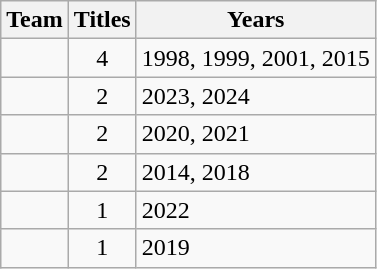<table class="wikitable sortable" style="text-align:center">
<tr>
<th>Team</th>
<th>Titles</th>
<th>Years</th>
</tr>
<tr>
<td style=></td>
<td>4</td>
<td align=left>1998, 1999, 2001, 2015</td>
</tr>
<tr>
<td style=></td>
<td>2</td>
<td align=left>2023, 2024</td>
</tr>
<tr>
<td style=></td>
<td>2</td>
<td align=left>2020, 2021</td>
</tr>
<tr>
<td style=></td>
<td>2</td>
<td align=left>2014, 2018</td>
</tr>
<tr>
<td style=></td>
<td>1</td>
<td align=left>2022</td>
</tr>
<tr>
<td style=></td>
<td>1</td>
<td align=left>2019</td>
</tr>
</table>
